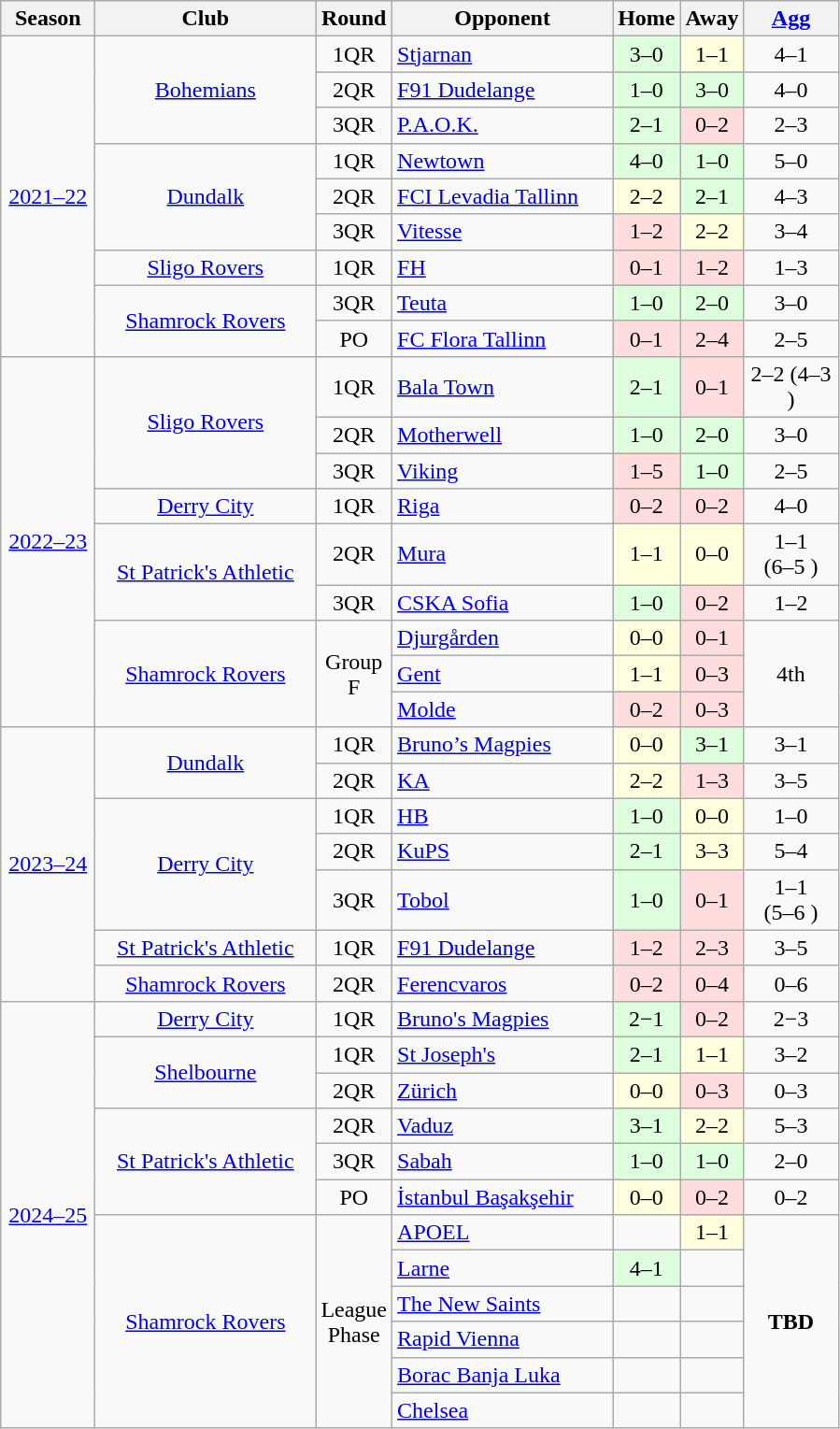<table class="wikitable sortable mw-collapsible mw-collapsed collapsible" style="font-size:100%; text-align: center;">
<tr>
<th width="60">Season</th>
<th width="150">Club</th>
<th width="30">Round</th>
<th width="150">Opponent</th>
<th width="30">Home</th>
<th width="30">Away</th>
<th width="60"><a href='#'>Agg</a></th>
</tr>
<tr>
<td rowspan=9><a href='#'>2021–22</a></td>
<td rowspan=3><a href='#'>Bohemians</a></td>
<td>1QR</td>
<td align="left"> <a href='#'>Stjarnan</a></td>
<td bgcolor="#ddffdd">3–0</td>
<td bgcolor="#ffffdd">1–1</td>
<td>4–1</td>
</tr>
<tr>
<td>2QR</td>
<td align="left"> <a href='#'>F91 Dudelange</a></td>
<td bgcolor="#ddffdd">1–0</td>
<td bgcolor="#ddffdd">3–0</td>
<td>4–0</td>
</tr>
<tr>
<td>3QR</td>
<td align="left"> <a href='#'>P.A.O.K.</a></td>
<td bgcolor="#ddffdd">2–1</td>
<td bgcolor="#ffdddd">0–2</td>
<td>2–3</td>
</tr>
<tr>
<td rowspan=3><a href='#'>Dundalk</a></td>
<td>1QR</td>
<td align="left"> <a href='#'>Newtown</a></td>
<td bgcolor="#ddffdd">4–0</td>
<td bgcolor="#ddffdd">1–0</td>
<td>5–0</td>
</tr>
<tr>
<td>2QR</td>
<td align="left"> <a href='#'>FCI Levadia Tallinn</a></td>
<td bgcolor="#ffffdd">2–2</td>
<td bgcolor="#ddffdd">2–1</td>
<td>4–3</td>
</tr>
<tr>
<td>3QR</td>
<td align="left"> <a href='#'>Vitesse</a></td>
<td bgcolor="#ffdddd">1–2</td>
<td bgcolor="#ffffdd">2–2</td>
<td>3–4</td>
</tr>
<tr>
<td rowspan=1><a href='#'>Sligo Rovers</a></td>
<td>1QR</td>
<td align="left"> <a href='#'>FH</a></td>
<td bgcolor="#ffdddd">0–1</td>
<td bgcolor="#ffdddd">1–2</td>
<td>1–3</td>
</tr>
<tr>
<td rowspan=2><a href='#'>Shamrock Rovers</a></td>
<td>3QR</td>
<td align="left"> <a href='#'>Teuta</a></td>
<td bgcolor="#ddffdd">1–0</td>
<td bgcolor="#ddffdd">2–0</td>
<td>3–0</td>
</tr>
<tr>
<td>PO</td>
<td align="left"> <a href='#'>FC Flora Tallinn</a></td>
<td bgcolor="#ffdddd">0–1</td>
<td bgcolor="#ffdddd">2–4</td>
<td>2–5</td>
</tr>
<tr>
<td rowspan=9><a href='#'>2022–23</a></td>
<td rowspan=3><a href='#'>Sligo Rovers</a></td>
<td>1QR</td>
<td align="left"> <a href='#'>Bala Town</a></td>
<td bgcolor="#ddffdd">2–1</td>
<td bgcolor="#ffdddd">0–1</td>
<td>2–2 (4–3 )</td>
</tr>
<tr>
<td>2QR</td>
<td align="left"> <a href='#'>Motherwell</a></td>
<td bgcolor="#ddffdd">1–0</td>
<td bgcolor="#ddffdd">2–0</td>
<td>3–0</td>
</tr>
<tr>
<td>3QR</td>
<td align="left"> <a href='#'>Viking</a></td>
<td bgcolor="#ffdddd">1–5</td>
<td bgcolor="#ddffdd">1–0</td>
<td>2–5</td>
</tr>
<tr>
<td rowspan=1><a href='#'>Derry City</a></td>
<td>1QR</td>
<td align="left"> <a href='#'>Riga</a></td>
<td bgcolor="#ffdddd">0–2</td>
<td bgcolor="#ffdddd">0–2</td>
<td>4–0</td>
</tr>
<tr>
<td rowspan=2><a href='#'>St Patrick's Athletic</a></td>
<td>2QR</td>
<td align="left"> <a href='#'>Mura</a></td>
<td bgcolor="#ffffdd">1–1</td>
<td bgcolor="#ffffdd">0–0</td>
<td>1–1<br>(6–5 )</td>
</tr>
<tr>
<td>3QR</td>
<td align="left"> <a href='#'>CSKA Sofia</a></td>
<td bgcolor="#ddffdd">1–0</td>
<td bgcolor="#ffdddd">0–2</td>
<td>1–2</td>
</tr>
<tr>
<td rowspan=3><a href='#'>Shamrock Rovers</a></td>
<td rowspan="3">Group F</td>
<td align="left"> <a href='#'>Djurgården</a></td>
<td bgcolor="#ffffdd">0–0</td>
<td bgcolor="#ffdddd">0–1</td>
<td rowspan=3 style="text-align:center;">4th</td>
</tr>
<tr>
<td align="left"> <a href='#'>Gent</a></td>
<td bgcolor="#ffffdd">1–1</td>
<td bgcolor="#ffdddd">0–3</td>
</tr>
<tr>
<td align="left"> <a href='#'>Molde</a></td>
<td bgcolor="#ffdddd">0–2</td>
<td bgcolor="#ffdddd">0–3</td>
</tr>
<tr>
<td rowspan=7><a href='#'>2023–24</a></td>
<td rowspan=2><a href='#'>Dundalk</a></td>
<td>1QR</td>
<td align="left"> <a href='#'>Bruno’s Magpies</a></td>
<td bgcolor="#ffffdd">0–0</td>
<td bgcolor="#ddffdd">3–1</td>
<td>3–1</td>
</tr>
<tr>
<td>2QR</td>
<td align="left"> <a href='#'>KA</a></td>
<td bgcolor="#ffffdd">2–2</td>
<td bgcolor="#ffdddd">1–3</td>
<td>3–5</td>
</tr>
<tr>
<td rowspan=3><a href='#'>Derry City</a></td>
<td>1QR</td>
<td align="left"> <a href='#'>HB</a></td>
<td bgcolor="#ddffdd">1–0</td>
<td bgcolor="#ffffdd">0–0</td>
<td>1–0</td>
</tr>
<tr>
<td>2QR</td>
<td align="left"> <a href='#'>KuPS</a></td>
<td bgcolor="#ddffdd">2–1</td>
<td bgcolor="#ffffdd">3–3</td>
<td>5–4</td>
</tr>
<tr>
<td>3QR</td>
<td align="left"> <a href='#'>Tobol</a></td>
<td bgcolor="#ddffdd">1–0</td>
<td bgcolor="#ffdddd">0–1</td>
<td>1–1<br>(5–6 )</td>
</tr>
<tr>
<td><a href='#'>St Patrick's Athletic</a></td>
<td>1QR</td>
<td align="left"> <a href='#'>F91 Dudelange</a></td>
<td bgcolor="#ffdddd">1–2</td>
<td bgcolor="#ffdddd">2–3</td>
<td>3–5</td>
</tr>
<tr>
<td><a href='#'>Shamrock Rovers</a></td>
<td>2QR</td>
<td align="left"> <a href='#'>Ferencvaros</a></td>
<td bgcolor="#ffdddd">0–2</td>
<td bgcolor="#ffdddd">0–4</td>
<td>0–6</td>
</tr>
<tr>
<td rowspan=15><a href='#'>2024–25</a></td>
<td><a href='#'>Derry City</a></td>
<td>1QR</td>
<td align="left"> <a href='#'>Bruno's Magpies</a></td>
<td bgcolor="#ddffdd" style="text-align:center;">2−1</td>
<td bgcolor="#ffdddd" style="text-align:center;">0–2</td>
<td>2−3 </td>
</tr>
<tr>
<td rowspan=2><a href='#'>Shelbourne</a></td>
<td>1QR</td>
<td align="left"> <a href='#'>St Joseph's</a></td>
<td bgcolor="#ddffdd" style="text-align:center;">2–1</td>
<td bgcolor="#ffffdd" style="text-align:center;">1–1</td>
<td>3–2</td>
</tr>
<tr>
<td>2QR</td>
<td align="left"> <a href='#'>Zürich</a></td>
<td bgcolor="#ffffdd" style="text-align:center;">0–0</td>
<td bgcolor="#ffdddd" style="text-align:center;">0–3</td>
<td>0–3</td>
</tr>
<tr>
<td rowspan="3"><a href='#'>St Patrick's Athletic</a></td>
<td>2QR</td>
<td align="left"> <a href='#'>Vaduz</a></td>
<td bgcolor="#ddffdd" style="text-align:center;">3–1</td>
<td bgcolor="#ffffdd" style="text-align:center;">2–2</td>
<td>5–3</td>
</tr>
<tr>
<td>3QR</td>
<td align="left"> <a href='#'>Sabah</a></td>
<td bgcolor="#ddffdd" style="text-align:center;">1–0</td>
<td bgcolor="#ddffdd" style="text-align:center;">1–0</td>
<td>2–0</td>
</tr>
<tr>
<td>PO</td>
<td align="left"> <a href='#'>İstanbul Başakşehir</a></td>
<td bgcolor="#ffffdd" style="text-align:center;">0–0</td>
<td bgcolor="#ffdddd" style="text-align:center;">0–2</td>
<td>0–2</td>
</tr>
<tr>
<td rowspan="6"><a href='#'>Shamrock Rovers</a></td>
<td rowspan="6">League Phase</td>
<td align="left"> <a href='#'>APOEL</a></td>
<td></td>
<td bgcolor="#ffffdd" style="text-align:center;">1–1</td>
<td rowspan="6" style="text-align:center;"><strong>TBD</strong></td>
</tr>
<tr>
<td align="left"> <a href='#'>Larne</a></td>
<td bgcolor="#ddffdd" style="text-align:center;">4–1</td>
<td></td>
</tr>
<tr>
<td align="left"> <a href='#'>The New Saints</a></td>
<td></td>
<td></td>
</tr>
<tr>
<td align="left"> <a href='#'>Rapid Vienna</a></td>
<td></td>
<td></td>
</tr>
<tr>
<td align="left"> <a href='#'>Borac Banja Luka</a></td>
<td></td>
<td></td>
</tr>
<tr>
<td align="left"> <a href='#'>Chelsea</a></td>
<td></td>
<td></td>
</tr>
</table>
